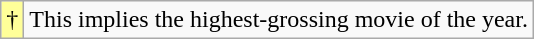<table class="wikitable">
<tr>
<td style="background-color:#FFFF99"align="center">†</td>
<td>This implies the highest-grossing movie of the year.</td>
</tr>
</table>
